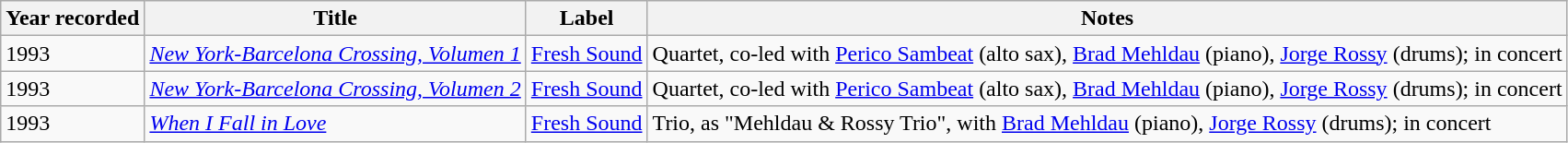<table class="wikitable sortable">
<tr>
<th align="center">Year recorded</th>
<th>Title</th>
<th>Label</th>
<th>Notes</th>
</tr>
<tr>
<td>1993</td>
<td><em><a href='#'>New York-Barcelona Crossing, Volumen 1</a></em></td>
<td><a href='#'>Fresh Sound</a></td>
<td>Quartet, co-led with <a href='#'>Perico Sambeat</a> (alto sax), <a href='#'>Brad Mehldau</a> (piano), <a href='#'>Jorge Rossy</a> (drums); in concert</td>
</tr>
<tr>
<td>1993</td>
<td><em><a href='#'>New York-Barcelona Crossing, Volumen 2</a></em></td>
<td><a href='#'>Fresh Sound</a></td>
<td>Quartet, co-led with <a href='#'>Perico Sambeat</a> (alto sax), <a href='#'>Brad Mehldau</a> (piano), <a href='#'>Jorge Rossy</a> (drums); in concert</td>
</tr>
<tr>
<td>1993</td>
<td><em><a href='#'>When I Fall in Love</a></em></td>
<td><a href='#'>Fresh Sound</a></td>
<td>Trio, as "Mehldau & Rossy Trio", with <a href='#'>Brad Mehldau</a> (piano), <a href='#'>Jorge Rossy</a> (drums); in concert</td>
</tr>
</table>
